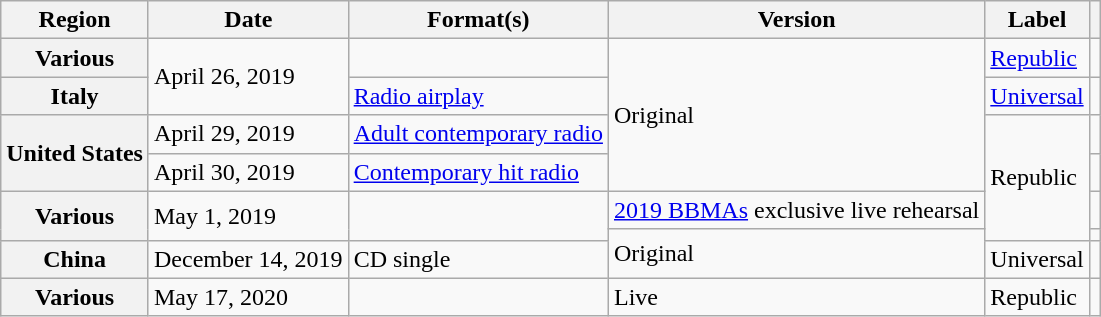<table class="wikitable plainrowheaders">
<tr>
<th scope="col">Region</th>
<th scope="col">Date</th>
<th scope="col">Format(s)</th>
<th scope="col">Version</th>
<th scope="col">Label</th>
<th scope="col"></th>
</tr>
<tr>
<th scope="row">Various</th>
<td rowspan="2">April 26, 2019</td>
<td></td>
<td rowspan="4">Original</td>
<td><a href='#'>Republic</a></td>
<td style="text-align:center;"></td>
</tr>
<tr>
<th scope="row">Italy</th>
<td><a href='#'>Radio airplay</a></td>
<td><a href='#'>Universal</a></td>
<td style="text-align:center;"></td>
</tr>
<tr>
<th scope="row" rowspan="2">United States</th>
<td>April 29, 2019</td>
<td><a href='#'>Adult contemporary radio</a></td>
<td rowspan="4">Republic</td>
<td style="text-align:center;"></td>
</tr>
<tr>
<td>April 30, 2019</td>
<td><a href='#'>Contemporary hit radio</a></td>
<td style="text-align:center;"></td>
</tr>
<tr>
<th scope="row" rowspan="2">Various</th>
<td rowspan="2">May 1, 2019</td>
<td rowspan="2"></td>
<td><a href='#'>2019 BBMAs</a> exclusive live rehearsal</td>
<td style="text-align:center;"></td>
</tr>
<tr>
<td rowspan="2">Original</td>
<td style="text-align:center;"></td>
</tr>
<tr>
<th scope="row">China</th>
<td>December 14, 2019</td>
<td>CD single</td>
<td>Universal</td>
<td style="text-align:center;"></td>
</tr>
<tr>
<th scope="row">Various</th>
<td>May 17, 2020</td>
<td></td>
<td>Live</td>
<td>Republic</td>
<td style="text-align:center;"></td>
</tr>
</table>
